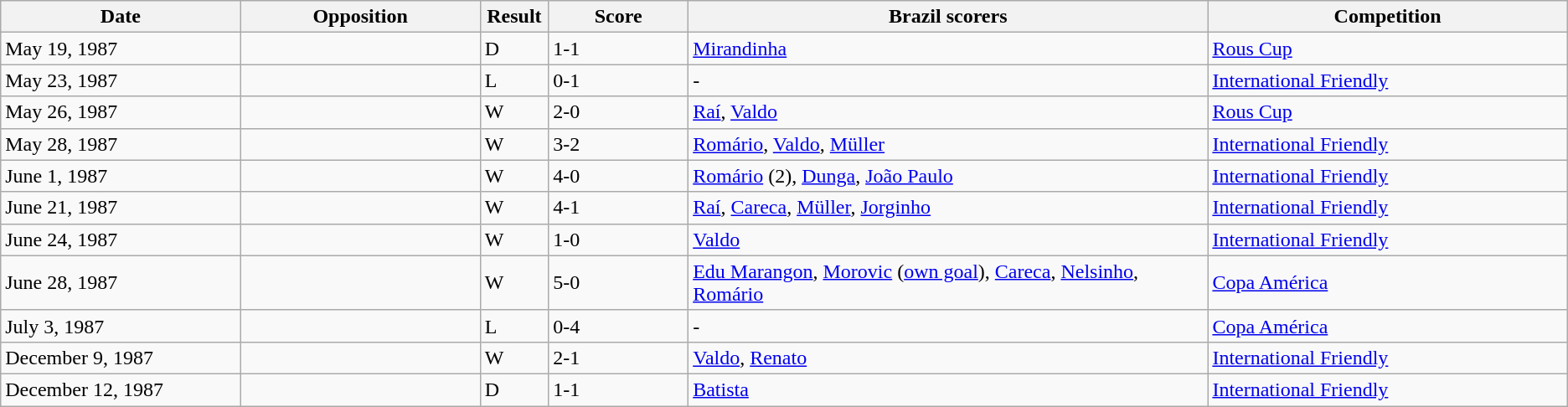<table class="wikitable" style="text-align: left;">
<tr>
<th width=12%>Date</th>
<th width=12%>Opposition</th>
<th width=1%>Result</th>
<th width=7%>Score</th>
<th width=26%>Brazil scorers</th>
<th width=18%>Competition</th>
</tr>
<tr>
<td>May 19, 1987</td>
<td></td>
<td>D</td>
<td>1-1</td>
<td><a href='#'>Mirandinha</a></td>
<td><a href='#'>Rous Cup</a></td>
</tr>
<tr>
<td>May 23, 1987</td>
<td></td>
<td>L</td>
<td>0-1</td>
<td>-</td>
<td><a href='#'>International Friendly</a></td>
</tr>
<tr>
<td>May 26, 1987</td>
<td></td>
<td>W</td>
<td>2-0</td>
<td><a href='#'>Raí</a>, <a href='#'>Valdo</a></td>
<td><a href='#'>Rous Cup</a></td>
</tr>
<tr>
<td>May 28, 1987</td>
<td></td>
<td>W</td>
<td>3-2</td>
<td><a href='#'>Romário</a>, <a href='#'>Valdo</a>, <a href='#'>Müller</a></td>
<td><a href='#'>International Friendly</a></td>
</tr>
<tr>
<td>June 1, 1987</td>
<td></td>
<td>W</td>
<td>4-0</td>
<td><a href='#'>Romário</a> (2), <a href='#'>Dunga</a>, <a href='#'>João Paulo</a></td>
<td><a href='#'>International Friendly</a></td>
</tr>
<tr>
<td>June 21, 1987</td>
<td></td>
<td>W</td>
<td>4-1</td>
<td><a href='#'>Raí</a>, <a href='#'>Careca</a>, <a href='#'>Müller</a>, <a href='#'>Jorginho</a></td>
<td><a href='#'>International Friendly</a></td>
</tr>
<tr>
<td>June 24, 1987</td>
<td></td>
<td>W</td>
<td>1-0</td>
<td><a href='#'>Valdo</a></td>
<td><a href='#'>International Friendly</a></td>
</tr>
<tr>
<td>June 28, 1987</td>
<td></td>
<td>W</td>
<td>5-0</td>
<td><a href='#'>Edu Marangon</a>, <a href='#'>Morovic</a> (<a href='#'>own goal</a>), <a href='#'>Careca</a>, <a href='#'>Nelsinho</a>, <a href='#'>Romário</a></td>
<td><a href='#'>Copa América</a></td>
</tr>
<tr>
<td>July 3, 1987</td>
<td></td>
<td>L</td>
<td>0-4</td>
<td>-</td>
<td><a href='#'>Copa América</a></td>
</tr>
<tr>
<td>December 9, 1987</td>
<td></td>
<td>W</td>
<td>2-1</td>
<td><a href='#'>Valdo</a>, <a href='#'>Renato</a></td>
<td><a href='#'>International Friendly</a></td>
</tr>
<tr>
<td>December 12, 1987</td>
<td></td>
<td>D</td>
<td>1-1</td>
<td><a href='#'>Batista</a></td>
<td><a href='#'>International Friendly</a></td>
</tr>
</table>
